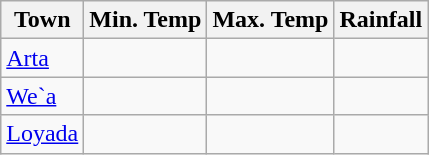<table class="wikitable">
<tr>
<th>Town</th>
<th>Min. Temp</th>
<th>Max. Temp</th>
<th>Rainfall</th>
</tr>
<tr>
<td><a href='#'>Arta</a></td>
<td align=center></td>
<td align=center></td>
<td align=center></td>
</tr>
<tr>
<td><a href='#'>We`a</a></td>
<td align=center></td>
<td align=center></td>
<td align=center></td>
</tr>
<tr>
<td><a href='#'>Loyada</a></td>
<td align=center></td>
<td align=center></td>
<td align=center></td>
</tr>
</table>
